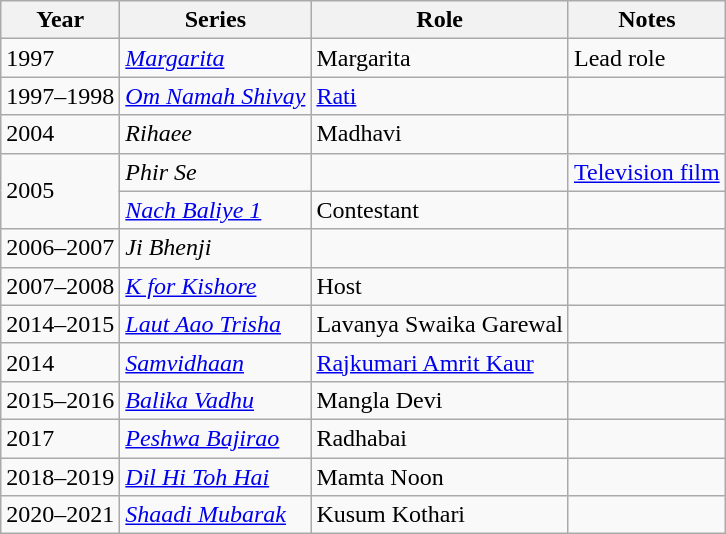<table class="wikitable sortable">
<tr>
<th>Year</th>
<th>Series</th>
<th>Role</th>
<th>Notes</th>
</tr>
<tr>
<td>1997</td>
<td><em><a href='#'>Margarita</a></em></td>
<td>Margarita</td>
<td>Lead role</td>
</tr>
<tr>
<td>1997–1998</td>
<td><em><a href='#'>Om Namah Shivay</a></em></td>
<td><a href='#'>Rati</a></td>
<td></td>
</tr>
<tr>
<td>2004</td>
<td><em>Rihaee</em></td>
<td>Madhavi</td>
<td></td>
</tr>
<tr>
<td rowspan="2">2005</td>
<td><em>Phir Se</em></td>
<td></td>
<td><a href='#'>Television film</a></td>
</tr>
<tr>
<td><em><a href='#'>Nach Baliye 1</a></em></td>
<td>Contestant</td>
<td></td>
</tr>
<tr>
<td>2006–2007</td>
<td><em>Ji Bhenji</em></td>
<td></td>
<td></td>
</tr>
<tr>
<td>2007–2008</td>
<td><em><a href='#'>K for Kishore</a></em></td>
<td>Host</td>
<td></td>
</tr>
<tr>
<td>2014–2015</td>
<td><em><a href='#'>Laut Aao Trisha</a></em></td>
<td>Lavanya Swaika Garewal</td>
<td></td>
</tr>
<tr>
<td>2014</td>
<td><em><a href='#'>Samvidhaan</a></em></td>
<td><a href='#'>Rajkumari Amrit Kaur</a></td>
<td></td>
</tr>
<tr>
<td>2015–2016</td>
<td><em><a href='#'>Balika Vadhu</a></em></td>
<td>Mangla Devi</td>
<td></td>
</tr>
<tr>
<td>2017</td>
<td><em><a href='#'>Peshwa Bajirao</a></em></td>
<td>Radhabai</td>
<td></td>
</tr>
<tr>
<td>2018–2019</td>
<td><em><a href='#'>Dil Hi Toh Hai</a></em></td>
<td>Mamta Noon</td>
<td></td>
</tr>
<tr>
<td>2020–2021</td>
<td><em><a href='#'>Shaadi Mubarak</a></em></td>
<td>Kusum Kothari</td>
<td></td>
</tr>
</table>
